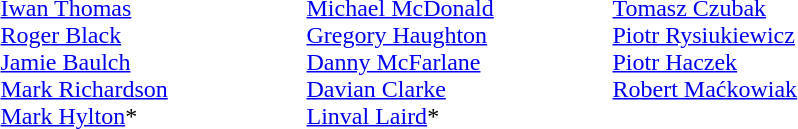<table>
<tr>
<td width=200 valign=top><em></em><br><a href='#'>Iwan Thomas</a><br><a href='#'>Roger Black</a><br><a href='#'>Jamie Baulch</a><br><a href='#'>Mark Richardson</a><br><a href='#'>Mark Hylton</a>*</td>
<td width=200 valign=top><em></em><br><a href='#'>Michael McDonald</a><br><a href='#'>Gregory Haughton</a><br><a href='#'>Danny McFarlane</a><br><a href='#'>Davian Clarke</a><br><a href='#'>Linval Laird</a>*</td>
<td width=200 valign=top><em></em><br><a href='#'>Tomasz Czubak</a><br><a href='#'>Piotr Rysiukiewicz</a><br><a href='#'>Piotr Haczek</a><br><a href='#'>Robert Maćkowiak</a></td>
</tr>
</table>
